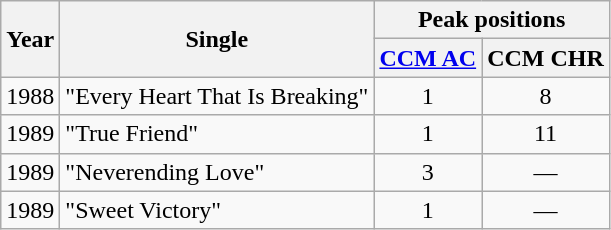<table class="wikitable">
<tr>
<th rowspan="2">Year</th>
<th rowspan="2">Single</th>
<th colspan="2">Peak positions</th>
</tr>
<tr>
<th><a href='#'>CCM AC</a></th>
<th>CCM CHR</th>
</tr>
<tr>
<td>1988</td>
<td>"Every Heart That Is Breaking"</td>
<td align="center">1</td>
<td align="center">8</td>
</tr>
<tr>
<td>1989</td>
<td>"True Friend"</td>
<td align="center">1</td>
<td align="center">11</td>
</tr>
<tr>
<td>1989</td>
<td>"Neverending Love"</td>
<td align="center">3</td>
<td align="center">—</td>
</tr>
<tr>
<td>1989</td>
<td>"Sweet Victory"</td>
<td align="center">1</td>
<td align="center">—</td>
</tr>
</table>
